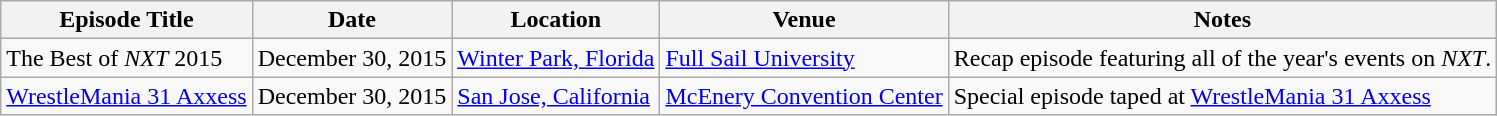<table class="wikitable sortable" font-size="85%">
<tr>
<th>Episode Title</th>
<th>Date</th>
<th>Location</th>
<th>Venue</th>
<th>Notes</th>
</tr>
<tr>
<td>The Best of <em>NXT</em> 2015</td>
<td>December 30, 2015</td>
<td><a href='#'>Winter Park, Florida</a></td>
<td><a href='#'>Full Sail University</a></td>
<td>Recap episode featuring all of the year's events on <em>NXT</em>.</td>
</tr>
<tr>
<td><a href='#'>WrestleMania 31 Axxess</a></td>
<td>December 30, 2015</td>
<td><a href='#'>San Jose, California</a></td>
<td><a href='#'>McEnery Convention Center</a></td>
<td>Special episode taped at <a href='#'>WrestleMania 31 Axxess</a></td>
</tr>
</table>
